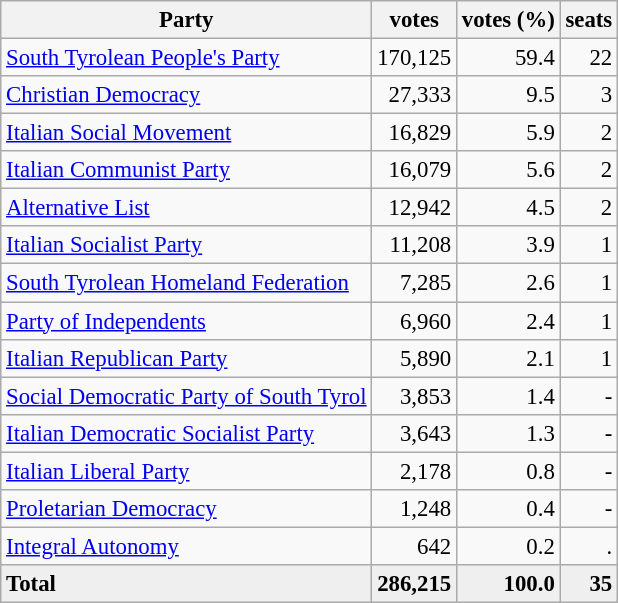<table class="wikitable" style="font-size:95%; text-align:right;">
<tr>
<th>Party</th>
<th>votes</th>
<th>votes (%)</th>
<th>seats</th>
</tr>
<tr>
<td align=left><a href='#'>South Tyrolean People's Party</a></td>
<td>170,125</td>
<td>59.4</td>
<td>22</td>
</tr>
<tr>
<td align=left><a href='#'>Christian Democracy</a></td>
<td>27,333</td>
<td>9.5</td>
<td>3</td>
</tr>
<tr>
<td align=left><a href='#'>Italian Social Movement</a></td>
<td>16,829</td>
<td>5.9</td>
<td>2</td>
</tr>
<tr>
<td align=left><a href='#'>Italian Communist Party</a></td>
<td>16,079</td>
<td>5.6</td>
<td>2</td>
</tr>
<tr>
<td align=left><a href='#'>Alternative List</a></td>
<td>12,942</td>
<td>4.5</td>
<td>2</td>
</tr>
<tr>
<td align=left><a href='#'>Italian Socialist Party</a></td>
<td>11,208</td>
<td>3.9</td>
<td>1</td>
</tr>
<tr>
<td align=left><a href='#'>South Tyrolean Homeland Federation</a></td>
<td>7,285</td>
<td>2.6</td>
<td>1</td>
</tr>
<tr>
<td align=left><a href='#'>Party of Independents</a></td>
<td>6,960</td>
<td>2.4</td>
<td>1</td>
</tr>
<tr>
<td align=left><a href='#'>Italian Republican Party</a></td>
<td>5,890</td>
<td>2.1</td>
<td>1</td>
</tr>
<tr>
<td align=left><a href='#'>Social Democratic Party of South Tyrol</a></td>
<td>3,853</td>
<td>1.4</td>
<td>-</td>
</tr>
<tr>
<td align=left><a href='#'>Italian Democratic Socialist Party</a></td>
<td>3,643</td>
<td>1.3</td>
<td>-</td>
</tr>
<tr>
<td align=left><a href='#'>Italian Liberal Party</a></td>
<td>2,178</td>
<td>0.8</td>
<td>-</td>
</tr>
<tr>
<td align=left><a href='#'>Proletarian Democracy</a></td>
<td>1,248</td>
<td>0.4</td>
<td>-</td>
</tr>
<tr>
<td align=left><a href='#'>Integral Autonomy</a></td>
<td>642</td>
<td>0.2</td>
<td>.</td>
</tr>
<tr bgcolor="EFEFEF">
<td align=left><strong>Total</strong></td>
<td><strong>286,215</strong></td>
<td><strong>100.0</strong></td>
<td><strong>35</strong></td>
</tr>
</table>
